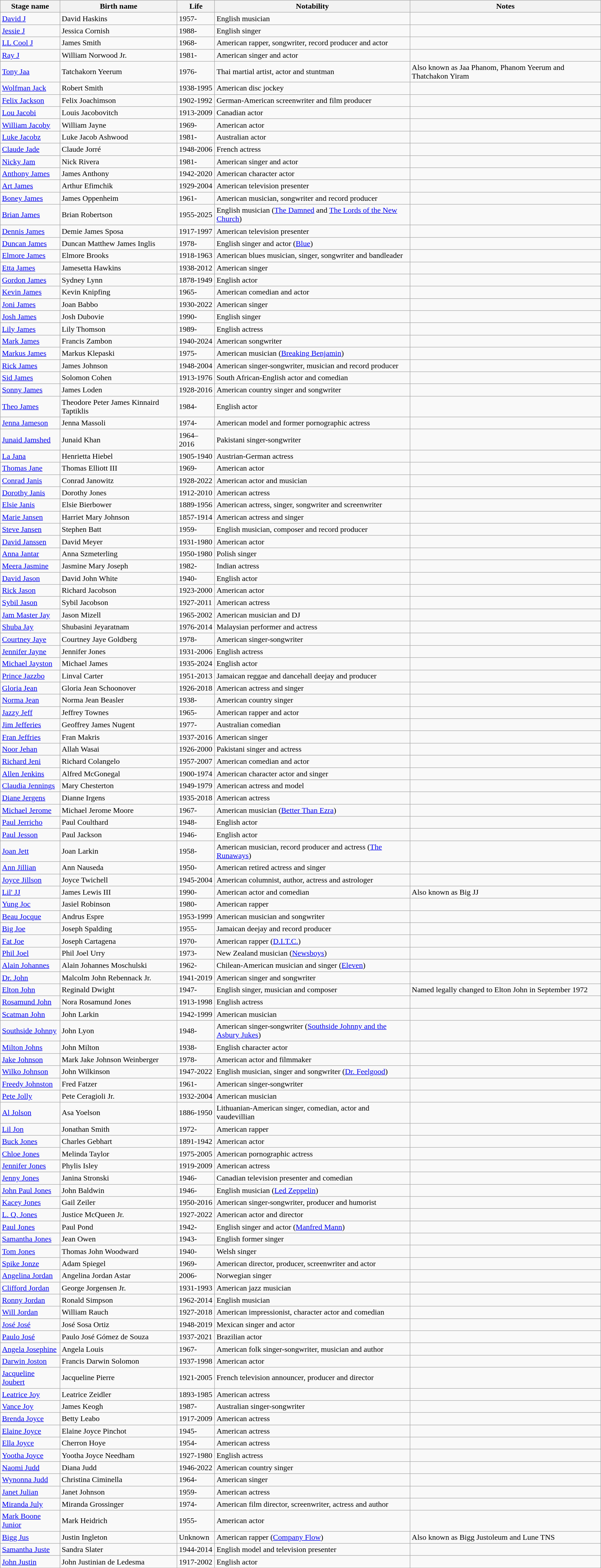<table class="wikitable sortable">
<tr>
<th>Stage name</th>
<th>Birth name</th>
<th>Life</th>
<th>Notability</th>
<th>Notes</th>
</tr>
<tr>
<td><a href='#'>David J</a></td>
<td>David Haskins</td>
<td>1957-</td>
<td>English musician</td>
<td></td>
</tr>
<tr>
<td><a href='#'>Jessie J</a></td>
<td>Jessica Cornish</td>
<td>1988-</td>
<td>English singer</td>
<td></td>
</tr>
<tr>
<td><a href='#'>LL Cool J</a></td>
<td>James Smith</td>
<td>1968-</td>
<td>American rapper, songwriter, record producer and actor</td>
<td></td>
</tr>
<tr>
<td><a href='#'>Ray J</a></td>
<td>William Norwood Jr.</td>
<td>1981-</td>
<td>American singer and actor</td>
<td></td>
</tr>
<tr>
<td><a href='#'>Tony Jaa</a></td>
<td>Tatchakorn Yeerum</td>
<td>1976-</td>
<td>Thai martial artist, actor and stuntman</td>
<td>Also known as Jaa Phanom, Phanom Yeerum and Thatchakon Yiram</td>
</tr>
<tr>
<td><a href='#'>Wolfman Jack</a></td>
<td>Robert Smith</td>
<td>1938-1995</td>
<td>American disc jockey</td>
<td></td>
</tr>
<tr>
<td><a href='#'>Felix Jackson</a></td>
<td>Felix Joachimson</td>
<td>1902-1992</td>
<td>German-American screenwriter and film producer</td>
<td></td>
</tr>
<tr>
<td><a href='#'>Lou Jacobi</a></td>
<td>Louis Jacobovitch</td>
<td>1913-2009</td>
<td>Canadian actor</td>
<td></td>
</tr>
<tr>
<td><a href='#'>William Jacoby</a></td>
<td>William Jayne</td>
<td>1969-</td>
<td>American actor</td>
<td></td>
</tr>
<tr>
<td><a href='#'>Luke Jacobz</a></td>
<td>Luke Jacob Ashwood</td>
<td>1981-</td>
<td>Australian actor</td>
<td></td>
</tr>
<tr>
<td><a href='#'>Claude Jade</a></td>
<td>Claude Jorré</td>
<td>1948-2006</td>
<td>French actress</td>
<td></td>
</tr>
<tr>
<td><a href='#'>Nicky Jam</a></td>
<td>Nick Rivera</td>
<td>1981-</td>
<td>American singer and actor</td>
<td></td>
</tr>
<tr>
<td><a href='#'>Anthony James</a></td>
<td>James Anthony</td>
<td>1942-2020</td>
<td>American character actor</td>
<td></td>
</tr>
<tr>
<td><a href='#'>Art James</a></td>
<td>Arthur Efimchik</td>
<td>1929-2004</td>
<td>American television presenter</td>
<td></td>
</tr>
<tr>
<td><a href='#'>Boney James</a></td>
<td>James Oppenheim</td>
<td>1961-</td>
<td>American musician, songwriter and record producer</td>
<td></td>
</tr>
<tr>
<td><a href='#'>Brian James</a></td>
<td>Brian Robertson</td>
<td>1955-2025</td>
<td>English musician (<a href='#'>The Damned</a> and <a href='#'>The Lords of the New Church</a>)</td>
<td></td>
</tr>
<tr>
<td><a href='#'>Dennis James</a></td>
<td>Demie James Sposa</td>
<td>1917-1997</td>
<td>American television presenter</td>
<td></td>
</tr>
<tr>
<td><a href='#'>Duncan James</a></td>
<td>Duncan Matthew James Inglis</td>
<td>1978-</td>
<td>English singer and actor (<a href='#'>Blue</a>)</td>
<td></td>
</tr>
<tr>
<td><a href='#'>Elmore James</a></td>
<td>Elmore Brooks</td>
<td>1918-1963</td>
<td>American blues musician, singer, songwriter and bandleader</td>
<td></td>
</tr>
<tr>
<td><a href='#'>Etta James</a></td>
<td>Jamesetta Hawkins</td>
<td>1938-2012</td>
<td>American singer</td>
<td></td>
</tr>
<tr>
<td><a href='#'>Gordon James</a></td>
<td>Sydney Lynn</td>
<td>1878-1949</td>
<td>English actor</td>
<td></td>
</tr>
<tr>
<td><a href='#'>Kevin James</a></td>
<td>Kevin Knipfing</td>
<td>1965-</td>
<td>American comedian and actor</td>
<td></td>
</tr>
<tr>
<td><a href='#'>Joni James</a></td>
<td>Joan Babbo</td>
<td>1930-2022</td>
<td>American singer</td>
<td></td>
</tr>
<tr>
<td><a href='#'>Josh James</a></td>
<td>Josh Dubovie</td>
<td>1990-</td>
<td>English singer</td>
<td></td>
</tr>
<tr>
<td><a href='#'>Lily James</a></td>
<td>Lily Thomson</td>
<td>1989-</td>
<td>English actress</td>
<td></td>
</tr>
<tr>
<td><a href='#'>Mark James</a></td>
<td>Francis Zambon</td>
<td>1940-2024</td>
<td>American songwriter</td>
<td></td>
</tr>
<tr>
<td><a href='#'>Markus James</a></td>
<td>Markus Klepaski</td>
<td>1975-</td>
<td>American musician (<a href='#'>Breaking Benjamin</a>)</td>
<td></td>
</tr>
<tr>
<td><a href='#'>Rick James</a></td>
<td>James Johnson</td>
<td>1948-2004</td>
<td>American singer-songwriter, musician and record producer</td>
<td></td>
</tr>
<tr>
<td><a href='#'>Sid James</a></td>
<td>Solomon Cohen</td>
<td>1913-1976</td>
<td>South African-English actor and comedian</td>
<td></td>
</tr>
<tr>
<td><a href='#'>Sonny James</a></td>
<td>James Loden</td>
<td>1928-2016</td>
<td>American country singer and songwriter</td>
<td></td>
</tr>
<tr>
<td><a href='#'>Theo James</a></td>
<td>Theodore Peter James Kinnaird Taptiklis</td>
<td>1984-</td>
<td>English actor</td>
<td></td>
</tr>
<tr>
<td><a href='#'>Jenna Jameson</a></td>
<td>Jenna Massoli</td>
<td>1974-</td>
<td>American model and former pornographic actress</td>
<td></td>
</tr>
<tr>
<td><a href='#'>Junaid Jamshed</a></td>
<td>Junaid Khan</td>
<td>1964–2016</td>
<td>Pakistani singer-songwriter</td>
<td></td>
</tr>
<tr>
<td><a href='#'>La Jana</a></td>
<td>Henrietta Hiebel</td>
<td>1905-1940</td>
<td>Austrian-German actress</td>
<td></td>
</tr>
<tr>
<td><a href='#'>Thomas Jane</a></td>
<td>Thomas Elliott III</td>
<td>1969-</td>
<td>American actor</td>
<td></td>
</tr>
<tr>
<td><a href='#'>Conrad Janis</a></td>
<td>Conrad Janowitz</td>
<td>1928-2022</td>
<td>American actor and musician</td>
<td></td>
</tr>
<tr>
<td><a href='#'>Dorothy Janis</a></td>
<td>Dorothy Jones</td>
<td>1912-2010</td>
<td>American actress</td>
<td></td>
</tr>
<tr>
<td><a href='#'>Elsie Janis</a></td>
<td>Elsie Bierbower</td>
<td>1889-1956</td>
<td>American actress, singer, songwriter and screenwriter</td>
<td></td>
</tr>
<tr>
<td><a href='#'>Marie Jansen</a></td>
<td>Harriet Mary Johnson</td>
<td>1857-1914</td>
<td>American actress and singer</td>
<td></td>
</tr>
<tr>
<td><a href='#'>Steve Jansen</a></td>
<td>Stephen Batt</td>
<td>1959-</td>
<td>English musician, composer and record producer</td>
<td></td>
</tr>
<tr>
<td><a href='#'>David Janssen</a></td>
<td>David Meyer</td>
<td>1931-1980</td>
<td>American actor</td>
<td></td>
</tr>
<tr>
<td><a href='#'>Anna Jantar</a></td>
<td>Anna Szmeterling</td>
<td>1950-1980</td>
<td>Polish singer</td>
<td></td>
</tr>
<tr>
<td><a href='#'>Meera Jasmine</a></td>
<td>Jasmine Mary Joseph</td>
<td>1982-</td>
<td>Indian actress</td>
<td></td>
</tr>
<tr>
<td><a href='#'>David Jason</a></td>
<td>David John White</td>
<td>1940-</td>
<td>English actor</td>
<td></td>
</tr>
<tr>
<td><a href='#'>Rick Jason</a></td>
<td>Richard Jacobson</td>
<td>1923-2000</td>
<td>American actor</td>
<td></td>
</tr>
<tr>
<td><a href='#'>Sybil Jason</a></td>
<td>Sybil Jacobson</td>
<td>1927-2011</td>
<td>American actress</td>
<td></td>
</tr>
<tr>
<td><a href='#'>Jam Master Jay</a></td>
<td>Jason Mizell</td>
<td>1965-2002</td>
<td>American musician and DJ</td>
<td></td>
</tr>
<tr>
<td><a href='#'>Shuba Jay</a></td>
<td>Shubasini Jeyaratnam</td>
<td>1976-2014</td>
<td>Malaysian performer and actress</td>
<td></td>
</tr>
<tr>
<td><a href='#'>Courtney Jaye</a></td>
<td>Courtney Jaye Goldberg</td>
<td>1978-</td>
<td>American singer-songwriter</td>
<td></td>
</tr>
<tr>
<td><a href='#'>Jennifer Jayne</a></td>
<td>Jennifer Jones</td>
<td>1931-2006</td>
<td>English actress</td>
<td></td>
</tr>
<tr>
<td><a href='#'>Michael Jayston</a></td>
<td>Michael James</td>
<td>1935-2024</td>
<td>English actor</td>
<td></td>
</tr>
<tr>
<td><a href='#'>Prince Jazzbo</a></td>
<td>Linval Carter</td>
<td>1951-2013</td>
<td>Jamaican reggae and dancehall deejay and producer</td>
<td></td>
</tr>
<tr>
<td><a href='#'>Gloria Jean</a></td>
<td>Gloria Jean Schoonover</td>
<td>1926-2018</td>
<td>American actress and singer</td>
<td></td>
</tr>
<tr>
<td><a href='#'>Norma Jean</a></td>
<td>Norma Jean Beasler</td>
<td>1938-</td>
<td>American country singer</td>
<td></td>
</tr>
<tr>
<td><a href='#'>Jazzy Jeff</a></td>
<td>Jeffrey Townes</td>
<td>1965-</td>
<td>American rapper and actor</td>
<td></td>
</tr>
<tr>
<td><a href='#'>Jim Jefferies</a></td>
<td>Geoffrey James Nugent</td>
<td>1977-</td>
<td>Australian comedian</td>
<td></td>
</tr>
<tr>
<td><a href='#'>Fran Jeffries</a></td>
<td>Fran Makris</td>
<td>1937-2016</td>
<td>American singer</td>
<td></td>
</tr>
<tr>
<td><a href='#'>Noor Jehan</a></td>
<td>Allah Wasai</td>
<td>1926-2000</td>
<td>Pakistani singer and actress</td>
<td></td>
</tr>
<tr>
<td><a href='#'>Richard Jeni</a></td>
<td>Richard Colangelo</td>
<td>1957-2007</td>
<td>American comedian and actor</td>
<td></td>
</tr>
<tr>
<td><a href='#'>Allen Jenkins</a></td>
<td>Alfred McGonegal</td>
<td>1900-1974</td>
<td>American character actor and singer</td>
<td></td>
</tr>
<tr>
<td><a href='#'>Claudia Jennings</a></td>
<td>Mary Chesterton</td>
<td>1949-1979</td>
<td>American actress and model</td>
<td></td>
</tr>
<tr>
<td><a href='#'>Diane Jergens</a></td>
<td>Dianne Irgens</td>
<td>1935-2018</td>
<td>American actress</td>
<td></td>
</tr>
<tr>
<td><a href='#'>Michael Jerome</a></td>
<td>Michael Jerome Moore</td>
<td>1967-</td>
<td>American musician (<a href='#'>Better Than Ezra</a>)</td>
<td></td>
</tr>
<tr>
<td><a href='#'>Paul Jerricho</a></td>
<td>Paul Coulthard</td>
<td>1948-</td>
<td>English actor</td>
<td></td>
</tr>
<tr>
<td><a href='#'>Paul Jesson</a></td>
<td>Paul Jackson</td>
<td>1946-</td>
<td>English actor</td>
<td></td>
</tr>
<tr>
<td><a href='#'>Joan Jett</a></td>
<td>Joan Larkin</td>
<td>1958-</td>
<td>American musician, record producer and actress (<a href='#'>The Runaways</a>)</td>
<td></td>
</tr>
<tr>
<td><a href='#'>Ann Jillian</a></td>
<td>Ann Nauseda</td>
<td>1950-</td>
<td>American retired actress and singer</td>
<td></td>
</tr>
<tr>
<td><a href='#'>Joyce Jillson</a></td>
<td>Joyce Twichell</td>
<td>1945-2004</td>
<td>American columnist, author, actress and astrologer</td>
<td></td>
</tr>
<tr>
<td><a href='#'>Lil' JJ</a></td>
<td>James Lewis III</td>
<td>1990-</td>
<td>American actor and comedian</td>
<td>Also known as Big JJ</td>
</tr>
<tr>
<td><a href='#'>Yung Joc</a></td>
<td>Jasiel Robinson</td>
<td>1980-</td>
<td>American rapper</td>
<td></td>
</tr>
<tr>
<td><a href='#'>Beau Jocque</a></td>
<td>Andrus Espre</td>
<td>1953-1999</td>
<td>American musician and songwriter</td>
<td></td>
</tr>
<tr>
<td><a href='#'>Big Joe</a></td>
<td>Joseph Spalding</td>
<td>1955-</td>
<td>Jamaican deejay and record producer</td>
<td></td>
</tr>
<tr>
<td><a href='#'>Fat Joe</a></td>
<td>Joseph Cartagena</td>
<td>1970-</td>
<td>American rapper (<a href='#'>D.I.T.C.</a>)</td>
<td></td>
</tr>
<tr>
<td><a href='#'>Phil Joel</a></td>
<td>Phil Joel Urry</td>
<td>1973-</td>
<td>New Zealand musician (<a href='#'>Newsboys</a>)</td>
<td></td>
</tr>
<tr>
<td><a href='#'>Alain Johannes</a></td>
<td>Alain Johannes Moschulski</td>
<td>1962-</td>
<td>Chilean-American musician and singer (<a href='#'>Eleven</a>)</td>
<td></td>
</tr>
<tr>
<td><a href='#'>Dr. John</a></td>
<td>Malcolm John Rebennack Jr.</td>
<td>1941-2019</td>
<td>American singer and songwriter</td>
<td></td>
</tr>
<tr>
<td><a href='#'>Elton John</a></td>
<td>Reginald Dwight</td>
<td>1947-</td>
<td>English singer, musician and composer</td>
<td>Named legally changed to Elton John in September 1972</td>
</tr>
<tr>
<td><a href='#'>Rosamund John</a></td>
<td>Nora Rosamund Jones</td>
<td>1913-1998</td>
<td>English actress</td>
<td></td>
</tr>
<tr>
<td><a href='#'>Scatman John</a></td>
<td>John Larkin</td>
<td>1942-1999</td>
<td>American musician</td>
<td></td>
</tr>
<tr>
<td><a href='#'>Southside Johnny</a></td>
<td>John Lyon</td>
<td>1948-</td>
<td>American singer-songwriter (<a href='#'>Southside Johnny and the Asbury Jukes</a>)</td>
<td></td>
</tr>
<tr>
<td><a href='#'>Milton Johns</a></td>
<td>John Milton</td>
<td>1938-</td>
<td>English character actor</td>
<td></td>
</tr>
<tr>
<td><a href='#'>Jake Johnson</a></td>
<td>Mark Jake Johnson Weinberger</td>
<td>1978-</td>
<td>American actor and filmmaker</td>
<td></td>
</tr>
<tr>
<td><a href='#'>Wilko Johnson</a></td>
<td>John Wilkinson</td>
<td>1947-2022</td>
<td>English musician, singer and songwriter (<a href='#'>Dr. Feelgood</a>)</td>
<td></td>
</tr>
<tr>
<td><a href='#'>Freedy Johnston</a></td>
<td>Fred Fatzer</td>
<td>1961-</td>
<td>American singer-songwriter</td>
<td></td>
</tr>
<tr>
<td><a href='#'>Pete Jolly</a></td>
<td>Pete Ceragioli Jr.</td>
<td>1932-2004</td>
<td>American musician</td>
<td></td>
</tr>
<tr>
<td><a href='#'>Al Jolson</a></td>
<td>Asa Yoelson</td>
<td>1886-1950</td>
<td>Lithuanian-American singer, comedian, actor and vaudevillian</td>
<td></td>
</tr>
<tr>
<td><a href='#'>Lil Jon</a></td>
<td>Jonathan Smith</td>
<td>1972-</td>
<td>American rapper</td>
<td></td>
</tr>
<tr>
<td><a href='#'>Buck Jones</a></td>
<td>Charles Gebhart</td>
<td>1891-1942</td>
<td>American actor</td>
<td></td>
</tr>
<tr>
<td><a href='#'>Chloe Jones</a></td>
<td>Melinda Taylor</td>
<td>1975-2005</td>
<td>American pornographic actress</td>
<td></td>
</tr>
<tr>
<td><a href='#'>Jennifer Jones</a></td>
<td>Phylis Isley</td>
<td>1919-2009</td>
<td>American actress</td>
<td></td>
</tr>
<tr>
<td><a href='#'>Jenny Jones</a></td>
<td>Janina Stronski</td>
<td>1946-</td>
<td>Canadian television presenter and comedian</td>
<td></td>
</tr>
<tr>
<td><a href='#'>John Paul Jones</a></td>
<td>John Baldwin</td>
<td>1946-</td>
<td>English musician (<a href='#'>Led Zeppelin</a>)</td>
<td></td>
</tr>
<tr>
<td><a href='#'>Kacey Jones</a></td>
<td>Gail Zeiler</td>
<td>1950-2016</td>
<td>American singer-songwriter, producer and humorist</td>
<td></td>
</tr>
<tr>
<td><a href='#'>L. Q. Jones</a></td>
<td>Justice McQueen Jr.</td>
<td>1927-2022</td>
<td>American actor and director</td>
<td></td>
</tr>
<tr>
<td><a href='#'>Paul Jones</a></td>
<td>Paul Pond</td>
<td>1942-</td>
<td>English singer and actor (<a href='#'>Manfred Mann</a>)</td>
<td></td>
</tr>
<tr>
<td><a href='#'>Samantha Jones</a></td>
<td>Jean Owen</td>
<td>1943-</td>
<td>English former singer</td>
<td></td>
</tr>
<tr>
<td><a href='#'>Tom Jones</a></td>
<td>Thomas John Woodward</td>
<td>1940-</td>
<td>Welsh singer</td>
<td></td>
</tr>
<tr>
<td><a href='#'>Spike Jonze</a></td>
<td>Adam Spiegel</td>
<td>1969-</td>
<td>American director, producer, screenwriter and actor</td>
<td></td>
</tr>
<tr>
<td><a href='#'>Angelina Jordan</a></td>
<td>Angelina Jordan Astar</td>
<td>2006-</td>
<td>Norwegian singer</td>
<td></td>
</tr>
<tr>
<td><a href='#'>Clifford Jordan</a></td>
<td>George Jorgensen Jr.</td>
<td>1931-1993</td>
<td>American jazz musician</td>
<td></td>
</tr>
<tr>
<td><a href='#'>Ronny Jordan</a></td>
<td>Ronald Simpson</td>
<td>1962-2014</td>
<td>English musician</td>
<td></td>
</tr>
<tr>
<td><a href='#'>Will Jordan</a></td>
<td>William Rauch</td>
<td>1927-2018</td>
<td>American impressionist, character actor and comedian</td>
<td></td>
</tr>
<tr>
<td><a href='#'>José José</a></td>
<td>José Sosa Ortiz</td>
<td>1948-2019</td>
<td>Mexican singer and actor</td>
<td></td>
</tr>
<tr>
<td><a href='#'>Paulo José</a></td>
<td>Paulo José Gómez de Souza</td>
<td>1937-2021</td>
<td>Brazilian actor</td>
<td></td>
</tr>
<tr>
<td><a href='#'>Angela Josephine</a></td>
<td>Angela Louis</td>
<td>1967-</td>
<td>American folk singer-songwriter, musician and author</td>
<td></td>
</tr>
<tr>
<td><a href='#'>Darwin Joston</a></td>
<td>Francis Darwin Solomon</td>
<td>1937-1998</td>
<td>American actor</td>
<td></td>
</tr>
<tr>
<td><a href='#'>Jacqueline Joubert</a></td>
<td>Jacqueline Pierre</td>
<td>1921-2005</td>
<td>French television announcer, producer and director</td>
<td></td>
</tr>
<tr>
<td><a href='#'>Leatrice Joy</a></td>
<td>Leatrice Zeidler</td>
<td>1893-1985</td>
<td>American actress</td>
<td></td>
</tr>
<tr>
<td><a href='#'>Vance Joy</a></td>
<td>James Keogh</td>
<td>1987-</td>
<td>Australian singer-songwriter</td>
<td></td>
</tr>
<tr>
<td><a href='#'>Brenda Joyce</a></td>
<td>Betty Leabo</td>
<td>1917-2009</td>
<td>American actress</td>
<td></td>
</tr>
<tr>
<td><a href='#'>Elaine Joyce</a></td>
<td>Elaine Joyce Pinchot</td>
<td>1945-</td>
<td>American actress</td>
<td></td>
</tr>
<tr>
<td><a href='#'>Ella Joyce</a></td>
<td>Cherron Hoye</td>
<td>1954-</td>
<td>American actress</td>
<td></td>
</tr>
<tr>
<td><a href='#'>Yootha Joyce</a></td>
<td>Yootha Joyce Needham</td>
<td>1927-1980</td>
<td>English actress</td>
<td></td>
</tr>
<tr>
<td><a href='#'>Naomi Judd</a></td>
<td>Diana Judd</td>
<td>1946-2022</td>
<td>American country singer</td>
<td></td>
</tr>
<tr>
<td><a href='#'>Wynonna Judd</a></td>
<td>Christina Ciminella</td>
<td>1964-</td>
<td>American singer</td>
</tr>
<tr>
<td><a href='#'>Janet Julian</a></td>
<td>Janet Johnson</td>
<td>1959-</td>
<td>American actress</td>
<td></td>
</tr>
<tr>
<td><a href='#'>Miranda July</a></td>
<td>Miranda Grossinger</td>
<td>1974-</td>
<td>American film director, screenwriter, actress and author</td>
<td></td>
</tr>
<tr>
<td><a href='#'>Mark Boone Junior</a></td>
<td>Mark Heidrich</td>
<td>1955-</td>
<td>American actor</td>
<td></td>
</tr>
<tr>
<td><a href='#'>Bigg Jus</a></td>
<td>Justin Ingleton</td>
<td>Unknown</td>
<td>American rapper (<a href='#'>Company Flow</a>)</td>
<td>Also known as Bigg Justoleum and Lune TNS</td>
</tr>
<tr>
<td><a href='#'>Samantha Juste</a></td>
<td>Sandra Slater</td>
<td>1944-2014</td>
<td>English model and television presenter</td>
<td></td>
</tr>
<tr>
<td><a href='#'>John Justin</a></td>
<td>John Justinian de Ledesma</td>
<td>1917-2002</td>
<td>English actor</td>
<td></td>
</tr>
</table>
